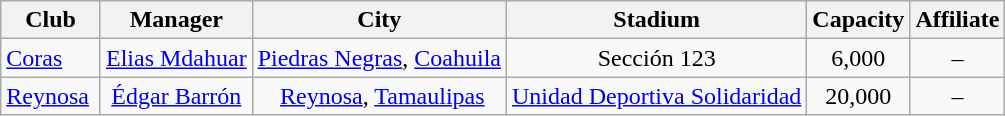<table class="wikitable sortable" style="text-align: center;">
<tr>
<th>Club</th>
<th>Manager</th>
<th>City</th>
<th>Stadium</th>
<th>Capacity</th>
<th>Affiliate</th>
</tr>
<tr>
<td align="left"><a href='#'>Coras</a></td>
<td> <a href='#'>Elias Mdahuar</a></td>
<td><a href='#'>Piedras Negras</a>, <a href='#'>Coahuila</a></td>
<td>Sección 123</td>
<td>6,000</td>
<td>–</td>
</tr>
<tr>
<td align="left"><a href='#'>Reynosa</a> </td>
<td> <a href='#'>Édgar Barrón</a></td>
<td> <a href='#'>Reynosa</a>, <a href='#'>Tamaulipas</a></td>
<td><a href='#'>Unidad Deportiva Solidaridad</a></td>
<td> 20,000 </td>
<td>–</td>
</tr>
</table>
